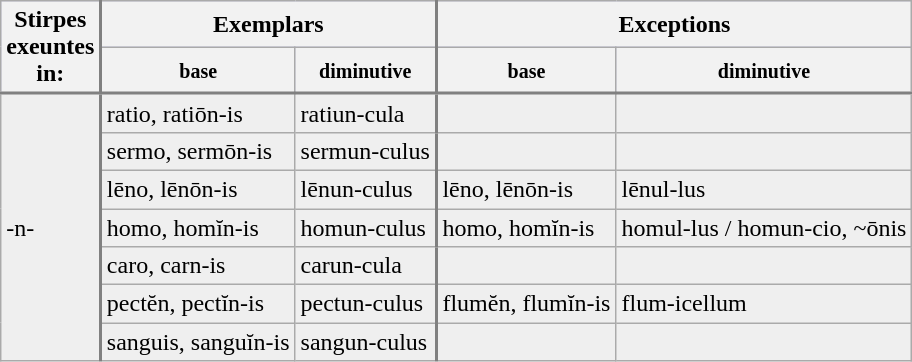<table class="wikitable">
<tr style="background:#ccccff;">
<th rowspan=2 style="border-right:2px solid grey;">Stirpes <br> exeuntes <br> in:</th>
<th colspan=2>Exemplars</th>
<th colspan=2 style="border-left:2px solid grey;">Exceptions</th>
</tr>
<tr style="background:#ccccff;">
<th><small>base</small></th>
<th><small>diminutive</small></th>
<th style="border-left:2px solid grey;"><small>base</small></th>
<th><small>diminutive</small></th>
</tr>
<tr style="background:#efefef; border-top:2px solid grey;">
<td rowspan=7 style="border-right:2px solid grey;">-n-</td>
<td>ratio, ratiōn-is</td>
<td>ratiun-cula</td>
<td style="border-left:2px solid grey;"></td>
<td></td>
</tr>
<tr style="background:#efefef;">
<td>sermo, sermōn-is</td>
<td>sermun-culus</td>
<td style="border-left:2px solid grey;"></td>
<td></td>
</tr>
<tr style="background:#efefef;">
<td>lēno, lēnōn-is</td>
<td>lēnun-culus</td>
<td style="border-left:2px solid grey;">lēno, lēnōn-is</td>
<td>lēnul-lus</td>
</tr>
<tr style="background:#efefef;">
<td>homo, homĭn-is</td>
<td>homun-culus</td>
<td style="border-left:2px solid grey;">homo, homĭn-is</td>
<td>homul-lus / homun-cio, ~ōnis</td>
</tr>
<tr style="background:#efefef;">
<td>caro, carn-is</td>
<td>carun-cula</td>
<td style="border-left:2px solid grey;"></td>
<td></td>
</tr>
<tr style="background:#efefef;">
<td>pectĕn, pectĭn-is</td>
<td>pectun-culus</td>
<td style="border-left:2px solid grey;">flumĕn, flumĭn-is</td>
<td>flum-icellum</td>
</tr>
<tr style="background:#efefef;">
<td>sanguis, sanguĭn-is</td>
<td>sangun-culus</td>
<td style="border-left:2px solid grey;"></td>
<td></td>
</tr>
</table>
